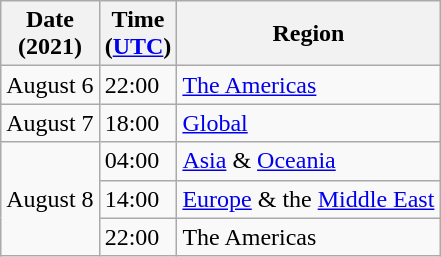<table class="wikitable">
<tr>
<th>Date<br>(2021)</th>
<th>Time<br>(<a href='#'>UTC</a>)</th>
<th>Region</th>
</tr>
<tr>
<td>August 6</td>
<td>22:00</td>
<td><a href='#'>The Americas</a></td>
</tr>
<tr>
<td>August 7</td>
<td>18:00</td>
<td><a href='#'>Global</a></td>
</tr>
<tr>
<td rowspan="3">August 8</td>
<td>04:00</td>
<td><a href='#'>Asia</a> & <a href='#'>Oceania</a></td>
</tr>
<tr>
<td>14:00</td>
<td><a href='#'>Europe</a> & the <a href='#'>Middle East</a></td>
</tr>
<tr>
<td>22:00</td>
<td>The Americas</td>
</tr>
</table>
